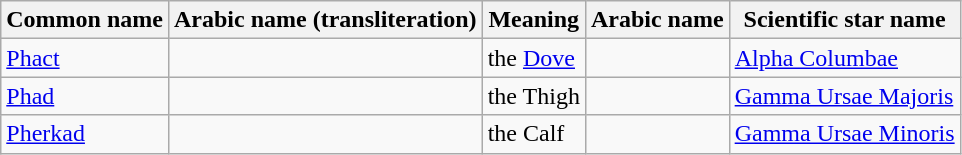<table class="wikitable">
<tr>
<th>Common name</th>
<th>Arabic name (transliteration)</th>
<th>Meaning</th>
<th>Arabic name</th>
<th>Scientific star name</th>
</tr>
<tr>
<td><a href='#'>Phact</a></td>
<td></td>
<td>the <a href='#'>Dove</a></td>
<td></td>
<td><a href='#'>Alpha Columbae</a></td>
</tr>
<tr>
<td><a href='#'>Phad</a></td>
<td></td>
<td>the Thigh</td>
<td></td>
<td><a href='#'>Gamma Ursae Majoris</a></td>
</tr>
<tr>
<td><a href='#'>Pherkad</a></td>
<td></td>
<td>the Calf</td>
<td></td>
<td><a href='#'>Gamma Ursae Minoris</a></td>
</tr>
</table>
